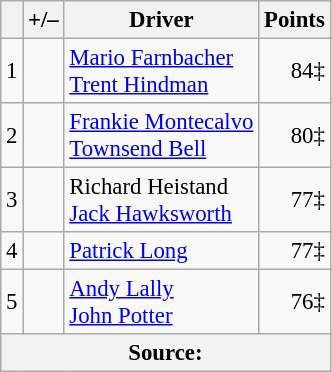<table class="wikitable" style="font-size: 95%;">
<tr>
<th scope="col"></th>
<th scope="col">+/–</th>
<th scope="col">Driver</th>
<th scope="col">Points</th>
</tr>
<tr>
<td align=center>1</td>
<td align="left"></td>
<td> <a href='#'>Mario Farnbacher</a><br> <a href='#'>Trent Hindman</a></td>
<td align=right>84‡</td>
</tr>
<tr>
<td align=center>2</td>
<td align="left"></td>
<td> <a href='#'>Frankie Montecalvo</a><br> <a href='#'>Townsend Bell</a></td>
<td align=right>80‡</td>
</tr>
<tr>
<td align=center>3</td>
<td align="left"></td>
<td> Richard Heistand<br> <a href='#'>Jack Hawksworth</a></td>
<td align=right>77‡</td>
</tr>
<tr>
<td align=center>4</td>
<td align="left"></td>
<td> <a href='#'>Patrick Long</a></td>
<td align=right>77‡</td>
</tr>
<tr>
<td align=center>5</td>
<td align="left"></td>
<td> <a href='#'>Andy Lally</a><br> <a href='#'>John Potter</a></td>
<td align=right>76‡</td>
</tr>
<tr>
<th colspan=5>Source:</th>
</tr>
</table>
